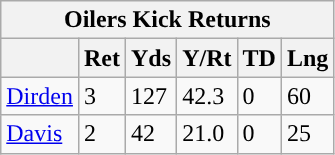<table class="wikitable">
<tr>
<th colspan="6">Oilers Kick Returns</th>
</tr>
<tr>
<th></th>
<th>Ret</th>
<th>Yds</th>
<th>Y/Rt</th>
<th>TD</th>
<th>Lng</th>
</tr>
<tr>
<td><a href='#'>Dirden</a></td>
<td>3</td>
<td>127</td>
<td>42.3</td>
<td>0</td>
<td>60</td>
</tr>
<tr>
<td><a href='#'>Davis</a></td>
<td>2</td>
<td>42</td>
<td>21.0</td>
<td>0</td>
<td>25</td>
</tr>
</table>
